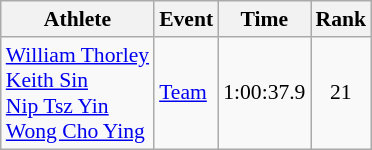<table class="wikitable" style="font-size:90%;">
<tr>
<th>Athlete</th>
<th>Event</th>
<th>Time</th>
<th>Rank</th>
</tr>
<tr align=center>
<td align=left><a href='#'>William Thorley</a><br><a href='#'>Keith Sin</a><br><a href='#'>Nip Tsz Yin</a><br><a href='#'>Wong Cho Ying</a></td>
<td align=left><a href='#'>Team</a></td>
<td>1:00:37.9</td>
<td>21</td>
</tr>
</table>
